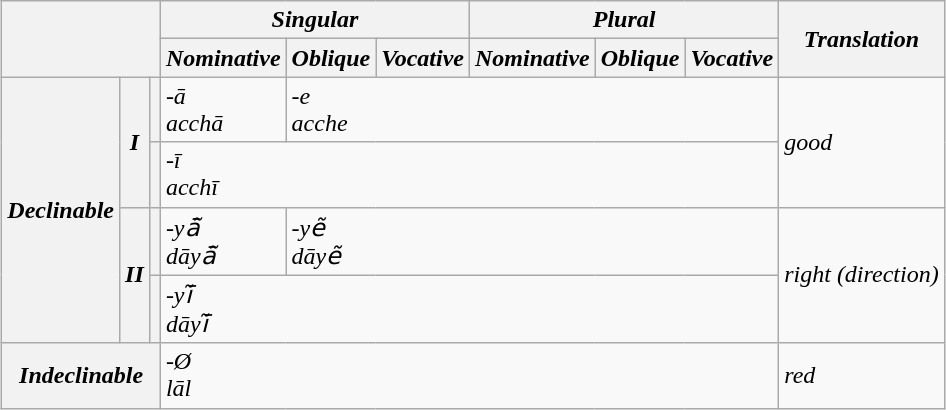<table class="wikitable" style="margin: 1em auto 1em auto;">
<tr>
<th colspan="3" rowspan="2"></th>
<th colspan="3"><em>Singular</em></th>
<th colspan="3"><em>Plural</em></th>
<th rowspan="2"><em>Translation</em></th>
</tr>
<tr>
<th><em>Nominative</em></th>
<th><em>Oblique</em></th>
<th><em>Vocative</em></th>
<th><em>Nominative</em></th>
<th><em>Oblique</em></th>
<th><em>Vocative</em></th>
</tr>
<tr>
<th rowspan="4"><em>Declinable</em></th>
<th rowspan="2"><em>I</em></th>
<th><em></em></th>
<td><em>-ā</em><br><em>acchā</em></td>
<td colspan="5"><em>-e</em><br><em>acche</em></td>
<td rowspan="2"><em>good</em></td>
</tr>
<tr>
<th><em></em></th>
<td colspan="6"><em>-ī</em><br><em>acchī</em></td>
</tr>
<tr>
<th rowspan="2"><em>II</em></th>
<th><em></em></th>
<td><em>-yā̃</em><br><em>dāyā̃</em></td>
<td colspan="5"><em>-yẽ</em><br><em>dāyẽ</em></td>
<td rowspan="2"><em>right (direction)</em></td>
</tr>
<tr>
<th><em></em></th>
<td colspan="6"><em>-yī̃</em><br><em>dāyī̃</em></td>
</tr>
<tr>
<th colspan="3"><em>Indeclinable</em></th>
<td colspan="6"><em>-Ø</em><br><em>lāl</em></td>
<td><em>red</em></td>
</tr>
</table>
